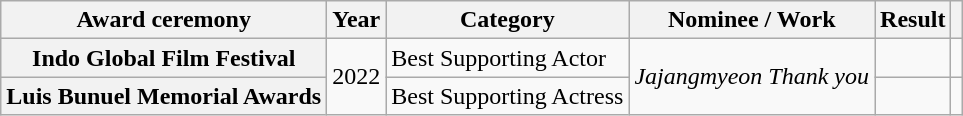<table class="wikitable plainrowheaders sortable">
<tr>
<th scope="col">Award ceremony</th>
<th scope="col">Year</th>
<th scope="col">Category</th>
<th scope="col">Nominee / Work</th>
<th scope="col">Result</th>
<th scope="col" class="unsortable"></th>
</tr>
<tr>
<th scope="row">Indo Global Film Festival</th>
<td rowspan="2">2022</td>
<td>Best Supporting Actor</td>
<td rowspan=2><em>Jajangmyeon Thank you</em></td>
<td></td>
<td style="text-align:center"></td>
</tr>
<tr>
<th scope="row">Luis Bunuel Memorial Awards</th>
<td>Best Supporting Actress</td>
<td></td>
<td style="text-align:center"></td>
</tr>
</table>
